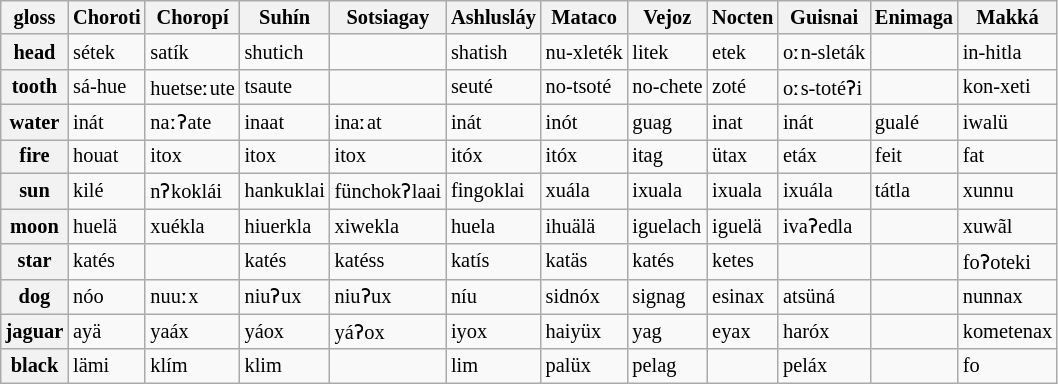<table class="wikitable sortable" style="font-size: 85%">
<tr>
<th>gloss</th>
<th>Choroti</th>
<th>Choropí</th>
<th>Suhín</th>
<th>Sotsiagay</th>
<th>Ashlusláy</th>
<th>Mataco</th>
<th>Vejoz</th>
<th>Nocten</th>
<th>Guisnai</th>
<th>Enimaga</th>
<th>Makká</th>
</tr>
<tr>
<th>head</th>
<td>sétek</td>
<td>satík</td>
<td>shutich</td>
<td></td>
<td>shatish</td>
<td>nu-xleték</td>
<td>litek</td>
<td>etek</td>
<td>oːn-sleták</td>
<td></td>
<td>in-hitla</td>
</tr>
<tr>
<th>tooth</th>
<td>sá-hue</td>
<td>huetseːute</td>
<td>tsaute</td>
<td></td>
<td>seuté</td>
<td>no-tsoté</td>
<td>no-chete</td>
<td>zoté</td>
<td>oːs-totéʔi</td>
<td></td>
<td>kon-xeti</td>
</tr>
<tr>
<th>water</th>
<td>inát</td>
<td>naːʔate</td>
<td>inaat</td>
<td>inaːat</td>
<td>inát</td>
<td>inót</td>
<td>guag</td>
<td>inat</td>
<td>inát</td>
<td>gualé</td>
<td>iwalü</td>
</tr>
<tr>
<th>fire</th>
<td>houat</td>
<td>itox</td>
<td>itox</td>
<td>itox</td>
<td>itóx</td>
<td>itóx</td>
<td>itag</td>
<td>ütax</td>
<td>etáx</td>
<td>feit</td>
<td>fat</td>
</tr>
<tr>
<th>sun</th>
<td>kilé</td>
<td>nʔkoklái</td>
<td>hankuklai</td>
<td>fünchokʔlaai</td>
<td>fingoklai</td>
<td>xuála</td>
<td>ixuala</td>
<td>ixuala</td>
<td>ixuála</td>
<td>tátla</td>
<td>xunnu</td>
</tr>
<tr>
<th>moon</th>
<td>huelä</td>
<td>xuékla</td>
<td>hiuerkla</td>
<td>xiwekla</td>
<td>huela</td>
<td>ihuälä</td>
<td>iguelach</td>
<td>iguelä</td>
<td>ivaʔedla</td>
<td></td>
<td>xuwãl</td>
</tr>
<tr>
<th>star</th>
<td>katés</td>
<td></td>
<td>katés</td>
<td>katéss</td>
<td>katís</td>
<td>katäs</td>
<td>katés</td>
<td>ketes</td>
<td></td>
<td></td>
<td>foʔoteki</td>
</tr>
<tr>
<th>dog</th>
<td>nóo</td>
<td>nuuːx</td>
<td>niuʔux</td>
<td>niuʔux</td>
<td>níu</td>
<td>sidnóx</td>
<td>signag</td>
<td>esinax</td>
<td>atsüná</td>
<td></td>
<td>nunnax</td>
</tr>
<tr>
<th>jaguar</th>
<td>ayä</td>
<td>yaáx</td>
<td>yáox</td>
<td>yáʔox</td>
<td>iyox</td>
<td>haiyüx</td>
<td>yag</td>
<td>eyax</td>
<td>haróx</td>
<td></td>
<td>kometenax</td>
</tr>
<tr>
<th>black</th>
<td>lämi</td>
<td>klím</td>
<td>klim</td>
<td></td>
<td>lim</td>
<td>palüx</td>
<td>pelag</td>
<td></td>
<td>peláx</td>
<td></td>
<td>fo</td>
</tr>
</table>
